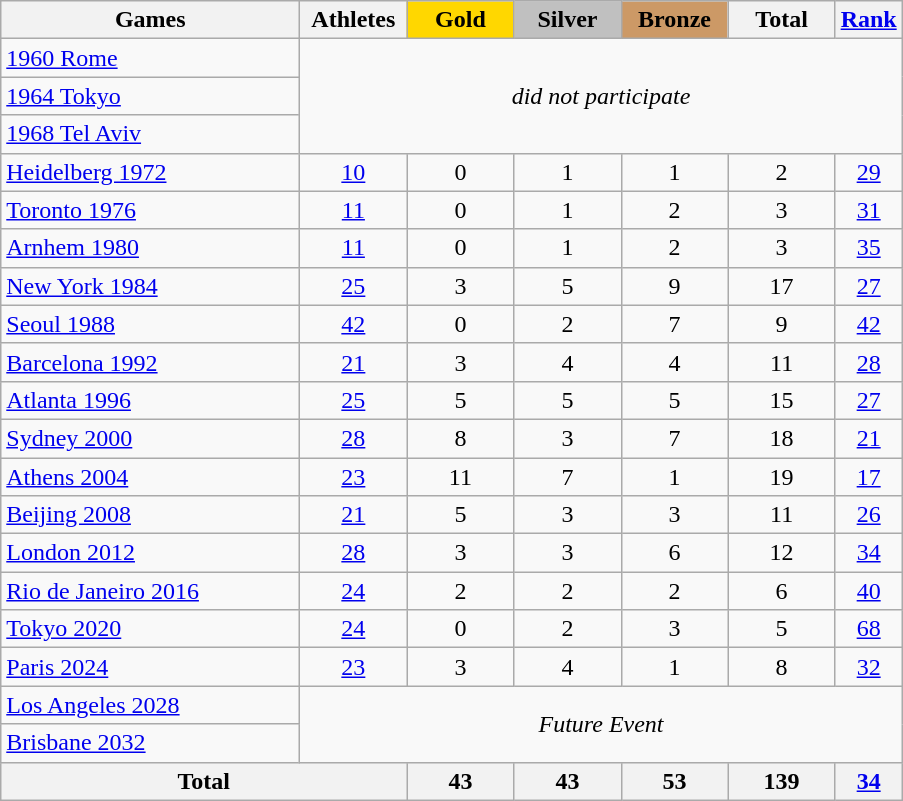<table class="wikitable" style="text-align:center; font-size:100%">
<tr>
<th style="width:12em;">Games</th>
<th style="width:4em;">Athletes</th>
<th style="width:4em; background:gold;">Gold</th>
<th style="width:4em; background:silver;">Silver</th>
<th style="width:4em; background:#cc9966;">Bronze</th>
<th style="width:4em;">Total</th>
<th style="width:2em;"><a href='#'>Rank</a></th>
</tr>
<tr>
<td align=left> <a href='#'>1960 Rome</a></td>
<td colspan=6 rowspan=3><em>did not participate</em></td>
</tr>
<tr>
<td align=left> <a href='#'>1964 Tokyo</a></td>
</tr>
<tr>
<td align=left> <a href='#'>1968 Tel Aviv</a></td>
</tr>
<tr>
<td align=left> <a href='#'>Heidelberg 1972</a></td>
<td><a href='#'>10</a></td>
<td>0</td>
<td>1</td>
<td>1</td>
<td>2</td>
<td><a href='#'>29</a></td>
</tr>
<tr>
<td align=left> <a href='#'>Toronto 1976</a></td>
<td><a href='#'>11</a></td>
<td>0</td>
<td>1</td>
<td>2</td>
<td>3</td>
<td><a href='#'>31</a></td>
</tr>
<tr>
<td align=left> <a href='#'>Arnhem 1980</a></td>
<td><a href='#'>11</a></td>
<td>0</td>
<td>1</td>
<td>2</td>
<td>3</td>
<td><a href='#'>35</a></td>
</tr>
<tr>
<td align=left> <a href='#'>New York 1984</a></td>
<td><a href='#'>25</a></td>
<td>3</td>
<td>5</td>
<td>9</td>
<td>17</td>
<td><a href='#'>27</a></td>
</tr>
<tr>
<td align=left> <a href='#'>Seoul 1988</a></td>
<td><a href='#'>42</a></td>
<td>0</td>
<td>2</td>
<td>7</td>
<td>9</td>
<td><a href='#'>42</a></td>
</tr>
<tr>
<td align=left> <a href='#'>Barcelona 1992</a></td>
<td><a href='#'>21</a></td>
<td>3</td>
<td>4</td>
<td>4</td>
<td>11</td>
<td><a href='#'>28</a></td>
</tr>
<tr>
<td align=left> <a href='#'>Atlanta 1996</a></td>
<td><a href='#'>25</a></td>
<td>5</td>
<td>5</td>
<td>5</td>
<td>15</td>
<td><a href='#'>27</a></td>
</tr>
<tr>
<td align=left> <a href='#'>Sydney 2000</a></td>
<td><a href='#'>28</a></td>
<td>8</td>
<td>3</td>
<td>7</td>
<td>18</td>
<td><a href='#'>21</a></td>
</tr>
<tr>
<td align=left> <a href='#'>Athens 2004</a></td>
<td><a href='#'>23</a></td>
<td>11</td>
<td>7</td>
<td>1</td>
<td>19</td>
<td><a href='#'>17</a></td>
</tr>
<tr>
<td align=left> <a href='#'>Beijing 2008</a></td>
<td><a href='#'>21</a></td>
<td>5</td>
<td>3</td>
<td>3</td>
<td>11</td>
<td><a href='#'>26</a></td>
</tr>
<tr>
<td align=left> <a href='#'>London 2012</a></td>
<td><a href='#'>28</a></td>
<td>3</td>
<td>3</td>
<td>6</td>
<td>12</td>
<td><a href='#'>34</a></td>
</tr>
<tr>
<td align=left> <a href='#'>Rio de Janeiro 2016</a></td>
<td><a href='#'>24</a></td>
<td>2</td>
<td>2</td>
<td>2</td>
<td>6</td>
<td><a href='#'>40</a></td>
</tr>
<tr>
<td align=left> <a href='#'>Tokyo 2020</a></td>
<td><a href='#'>24</a></td>
<td>0</td>
<td>2</td>
<td>3</td>
<td>5</td>
<td><a href='#'>68</a></td>
</tr>
<tr>
<td align=left> <a href='#'>Paris 2024</a></td>
<td><a href='#'>23</a></td>
<td>3</td>
<td>4</td>
<td>1</td>
<td>8</td>
<td><a href='#'>32</a></td>
</tr>
<tr>
<td align=left> <a href='#'>Los Angeles 2028</a></td>
<td colspan=6 rowspan=2><em>Future Event</em></td>
</tr>
<tr>
<td align=left> <a href='#'>Brisbane 2032</a></td>
</tr>
<tr>
<th colspan=2>Total</th>
<th>43</th>
<th>43</th>
<th>53</th>
<th>139</th>
<th><a href='#'>34</a></th>
</tr>
</table>
